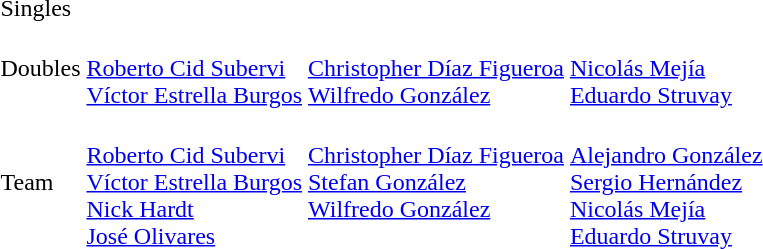<table>
<tr>
<td>Singles</td>
<td></td>
<td></td>
<td></td>
</tr>
<tr>
<td>Doubles</td>
<td><br><a href='#'>Roberto Cid Subervi</a><br><a href='#'>Víctor Estrella Burgos</a></td>
<td><br><a href='#'>Christopher Díaz Figueroa</a><br><a href='#'>Wilfredo González</a></td>
<td><br><a href='#'>Nicolás Mejía</a><br><a href='#'>Eduardo Struvay</a></td>
</tr>
<tr>
<td>Team</td>
<td valign=top><br><a href='#'>Roberto Cid Subervi</a><br><a href='#'>Víctor Estrella Burgos</a><br><a href='#'>Nick Hardt</a><br><a href='#'>José Olivares</a></td>
<td valign=top><br><a href='#'>Christopher Díaz Figueroa</a><br><a href='#'>Stefan González</a><br><a href='#'>Wilfredo González</a></td>
<td valign=top><br><a href='#'>Alejandro González</a><br><a href='#'>Sergio Hernández</a><br><a href='#'>Nicolás Mejía</a><br><a href='#'>Eduardo Struvay</a></td>
</tr>
</table>
